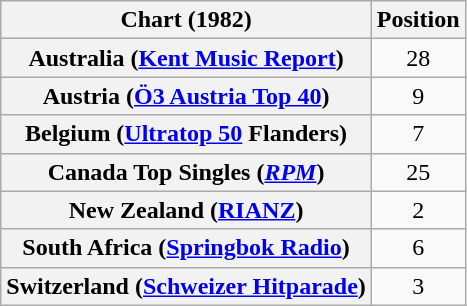<table class="wikitable sortable plainrowheaders" style="text-align:center">
<tr>
<th>Chart (1982)</th>
<th>Position</th>
</tr>
<tr>
<th scope="row">Australia (<a href='#'>Kent Music Report</a>)</th>
<td>28</td>
</tr>
<tr>
<th scope="row">Austria (<a href='#'>Ö3 Austria Top 40</a>)</th>
<td>9</td>
</tr>
<tr>
<th scope="row">Belgium (<a href='#'>Ultratop 50</a> Flanders)</th>
<td>7</td>
</tr>
<tr>
<th scope="row">Canada Top Singles (<em><a href='#'>RPM</a></em>)</th>
<td>25</td>
</tr>
<tr>
<th scope="row">New Zealand (<a href='#'>RIANZ</a>)</th>
<td>2</td>
</tr>
<tr>
<th scope="row">South Africa (<a href='#'>Springbok Radio</a>)</th>
<td>6</td>
</tr>
<tr>
<th scope="row">Switzerland (<a href='#'>Schweizer Hitparade</a>)</th>
<td>3</td>
</tr>
</table>
